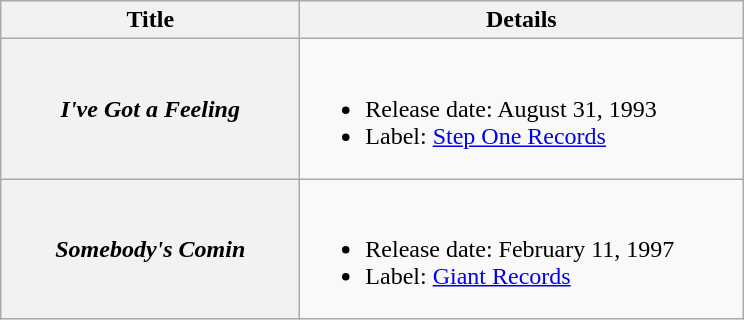<table class="wikitable plainrowheaders">
<tr>
<th style="width:12em;">Title</th>
<th style="width:18em;">Details</th>
</tr>
<tr>
<th scope="row"><em>I've Got a Feeling</em></th>
<td><br><ul><li>Release date: August 31, 1993</li><li>Label: <a href='#'>Step One Records</a></li></ul></td>
</tr>
<tr>
<th scope="row"><em>Somebody's Comin<strong></th>
<td><br><ul><li>Release date: February 11, 1997</li><li>Label: <a href='#'>Giant Records</a></li></ul></td>
</tr>
</table>
